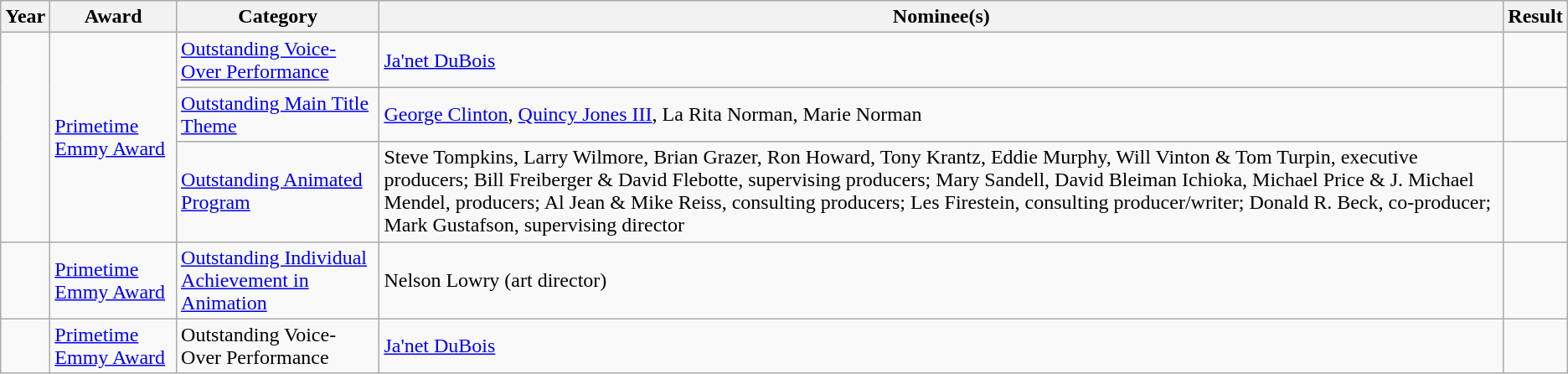<table class="wikitable sortable">
<tr>
<th>Year</th>
<th>Award</th>
<th>Category</th>
<th>Nominee(s)</th>
<th>Result</th>
</tr>
<tr>
<td rowspan="3"></td>
<td rowspan="3"><a href='#'>Primetime Emmy Award</a></td>
<td><a href='#'>Outstanding Voice-Over Performance</a></td>
<td><a href='#'>Ja'net DuBois</a> </td>
<td></td>
</tr>
<tr>
<td><a href='#'>Outstanding Main Title Theme</a></td>
<td><a href='#'>George Clinton</a>, <a href='#'>Quincy Jones III</a>, La Rita Norman, Marie Norman</td>
<td></td>
</tr>
<tr>
<td><a href='#'>Outstanding Animated Program</a></td>
<td>Steve Tompkins, Larry Wilmore, Brian Grazer, Ron Howard, Tony Krantz, Eddie Murphy, Will Vinton & Tom Turpin, executive producers; Bill Freiberger & David Flebotte, supervising producers; Mary Sandell, David Bleiman Ichioka, Michael Price & J. Michael Mendel, producers; Al Jean & Mike Reiss, consulting producers; Les Firestein, consulting producer/writer; Donald R. Beck, co-producer; Mark Gustafson, supervising director<br></td>
<td></td>
</tr>
<tr>
<td></td>
<td><a href='#'>Primetime Emmy Award</a></td>
<td><a href='#'>Outstanding Individual Achievement in Animation</a></td>
<td>Nelson Lowry (art director)<br></td>
<td></td>
</tr>
<tr>
<td></td>
<td><a href='#'>Primetime Emmy Award</a></td>
<td>Outstanding Voice-Over Performance</td>
<td><a href='#'>Ja'net DuBois</a> </td>
<td></td>
</tr>
</table>
